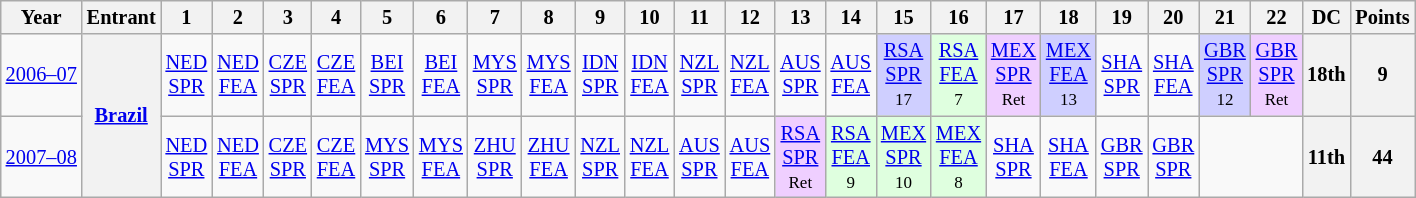<table class="wikitable" style="text-align:center; font-size:85%">
<tr>
<th>Year</th>
<th>Entrant</th>
<th>1</th>
<th>2</th>
<th>3</th>
<th>4</th>
<th>5</th>
<th>6</th>
<th>7</th>
<th>8</th>
<th>9</th>
<th>10</th>
<th>11</th>
<th>12</th>
<th>13</th>
<th>14</th>
<th>15</th>
<th>16</th>
<th>17</th>
<th>18</th>
<th>19</th>
<th>20</th>
<th>21</th>
<th>22</th>
<th>DC</th>
<th>Points</th>
</tr>
<tr>
<td nowrap><a href='#'>2006–07</a></td>
<th rowspan=2 nowrap><a href='#'>Brazil</a></th>
<td><a href='#'>NED<br>SPR</a><br><small></small></td>
<td><a href='#'>NED<br>FEA</a><br><small></small></td>
<td><a href='#'>CZE<br>SPR</a><br><small></small></td>
<td><a href='#'>CZE<br>FEA</a><br><small></small></td>
<td><a href='#'>BEI<br>SPR</a><br><small></small></td>
<td><a href='#'>BEI<br>FEA</a><br><small></small></td>
<td><a href='#'>MYS<br>SPR</a><br><small></small></td>
<td><a href='#'>MYS<br>FEA</a><br><small></small></td>
<td><a href='#'>IDN<br>SPR</a><br><small></small></td>
<td><a href='#'>IDN<br>FEA</a><br><small></small></td>
<td><a href='#'>NZL<br>SPR</a><br><small></small></td>
<td><a href='#'>NZL<br>FEA</a><br><small></small></td>
<td><a href='#'>AUS<br>SPR</a><br><small></small></td>
<td><a href='#'>AUS<br>FEA</a><br><small></small></td>
<td style="background:#CFCFFF;"><a href='#'>RSA<br>SPR</a><br><small>17</small></td>
<td style="background:#DFFFDF;"><a href='#'>RSA<br>FEA</a><br><small>7</small></td>
<td style="background:#EFCFFF;"><a href='#'>MEX<br>SPR</a><br><small>Ret</small></td>
<td style="background:#CFCFFF;"><a href='#'>MEX<br>FEA</a><br><small>13</small></td>
<td><a href='#'>SHA<br>SPR</a><br><small></small></td>
<td><a href='#'>SHA<br>FEA</a><br><small></small></td>
<td style="background:#CFCFFF;"><a href='#'>GBR<br>SPR</a><br><small>12</small></td>
<td style="background:#EFCFFF;"><a href='#'>GBR<br>SPR</a><br><small>Ret</small></td>
<th>18th</th>
<th>9</th>
</tr>
<tr>
<td nowrap><a href='#'>2007–08</a></td>
<td><a href='#'>NED<br>SPR</a><br><small></small></td>
<td><a href='#'>NED<br>FEA</a><br><small></small></td>
<td><a href='#'>CZE<br>SPR</a><br><small></small></td>
<td><a href='#'>CZE<br>FEA</a><br><small></small></td>
<td><a href='#'>MYS<br>SPR</a><br><small></small></td>
<td><a href='#'>MYS<br>FEA</a><br><small></small></td>
<td><a href='#'>ZHU<br>SPR</a><br><small></small></td>
<td><a href='#'>ZHU<br>FEA</a><br><small></small></td>
<td><a href='#'>NZL<br>SPR</a><br><small></small></td>
<td><a href='#'>NZL<br>FEA</a><br><small></small></td>
<td><a href='#'>AUS<br>SPR</a><br><small></small></td>
<td><a href='#'>AUS<br>FEA</a><br><small></small></td>
<td style="background:#EFCFFF;"><a href='#'>RSA<br>SPR</a><br><small>Ret</small></td>
<td style="background:#DFFFDF;"><a href='#'>RSA<br>FEA</a><br><small>9</small></td>
<td style="background:#DFFFDF;"><a href='#'>MEX<br>SPR</a><br><small>10</small></td>
<td style="background:#DFFFDF;"><a href='#'>MEX<br>FEA</a><br><small>8</small></td>
<td><a href='#'>SHA<br>SPR</a><br><small></small></td>
<td><a href='#'>SHA<br>FEA</a><br><small></small></td>
<td><a href='#'>GBR<br>SPR</a><br><small></small></td>
<td><a href='#'>GBR<br>SPR</a><br><small></small></td>
<td colspan=2></td>
<th>11th</th>
<th>44</th>
</tr>
</table>
